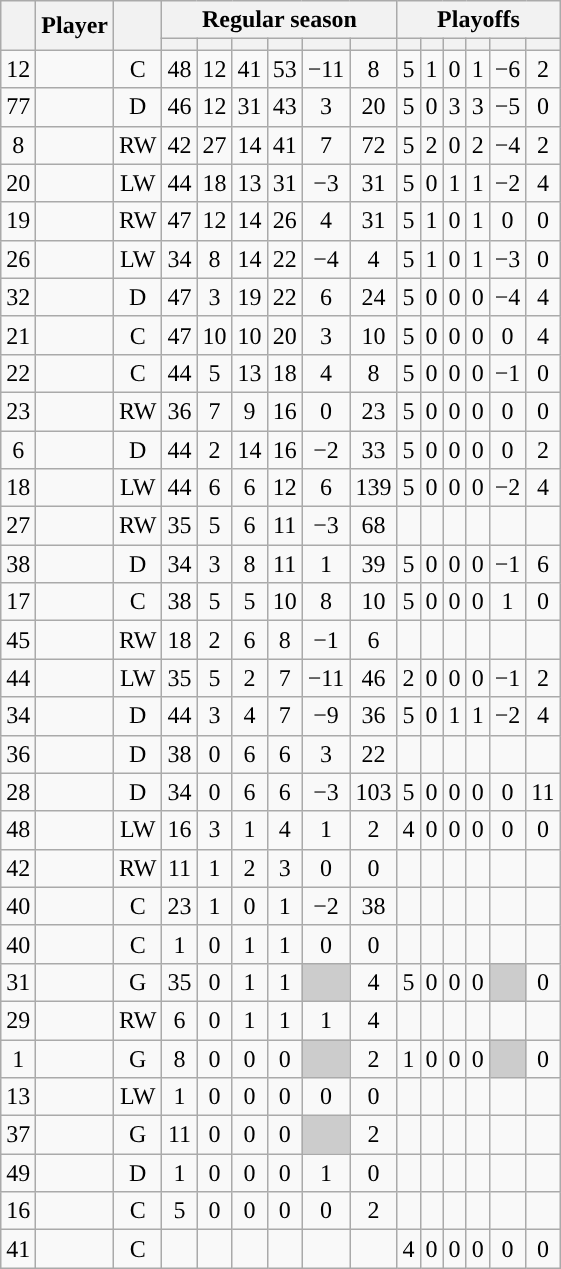<table class="wikitable sortable plainrowheaders" style="text-align:center;">
<tr>
<th scope="col" data-sort-type="number" rowspan="2"></th>
<th scope="col" rowspan="2">Player</th>
<th scope="col" rowspan="2"></th>
<th scope=colgroup colspan=6>Regular season</th>
<th scope=colgroup colspan=6>Playoffs</th>
</tr>
<tr>
<th scope="col" data-sort-type="number"></th>
<th scope="col" data-sort-type="number"></th>
<th scope="col" data-sort-type="number"></th>
<th scope="col" data-sort-type="number"></th>
<th scope="col" data-sort-type="number"></th>
<th scope="col" data-sort-type="number"></th>
<th scope="col" data-sort-type="number"></th>
<th scope="col" data-sort-type="number"></th>
<th scope="col" data-sort-type="number"></th>
<th scope="col" data-sort-type="number"></th>
<th scope="col" data-sort-type="number"></th>
<th scope="col" data-sort-type="number"></th>
</tr>
<tr>
<td scope="row">12</td>
<td align="left"></td>
<td>C</td>
<td>48</td>
<td>12</td>
<td>41</td>
<td>53</td>
<td>−11</td>
<td>8</td>
<td>5</td>
<td>1</td>
<td>0</td>
<td>1</td>
<td>−6</td>
<td>2</td>
</tr>
<tr>
<td scope="row">77</td>
<td align="left"></td>
<td>D</td>
<td>46</td>
<td>12</td>
<td>31</td>
<td>43</td>
<td>3</td>
<td>20</td>
<td>5</td>
<td>0</td>
<td>3</td>
<td>3</td>
<td>−5</td>
<td>0</td>
</tr>
<tr>
<td scope="row">8</td>
<td align="left"></td>
<td>RW</td>
<td>42</td>
<td>27</td>
<td>14</td>
<td>41</td>
<td>7</td>
<td>72</td>
<td>5</td>
<td>2</td>
<td>0</td>
<td>2</td>
<td>−4</td>
<td>2</td>
</tr>
<tr>
<td scope="row">20</td>
<td align="left"></td>
<td>LW</td>
<td>44</td>
<td>18</td>
<td>13</td>
<td>31</td>
<td>−3</td>
<td>31</td>
<td>5</td>
<td>0</td>
<td>1</td>
<td>1</td>
<td>−2</td>
<td>4</td>
</tr>
<tr>
<td scope="row">19</td>
<td align="left"></td>
<td>RW</td>
<td>47</td>
<td>12</td>
<td>14</td>
<td>26</td>
<td>4</td>
<td>31</td>
<td>5</td>
<td>1</td>
<td>0</td>
<td>1</td>
<td>0</td>
<td>0</td>
</tr>
<tr>
<td scope="row">26</td>
<td align="left"></td>
<td>LW</td>
<td>34</td>
<td>8</td>
<td>14</td>
<td>22</td>
<td>−4</td>
<td>4</td>
<td>5</td>
<td>1</td>
<td>0</td>
<td>1</td>
<td>−3</td>
<td>0</td>
</tr>
<tr>
<td scope="row">32</td>
<td align="left"></td>
<td>D</td>
<td>47</td>
<td>3</td>
<td>19</td>
<td>22</td>
<td>6</td>
<td>24</td>
<td>5</td>
<td>0</td>
<td>0</td>
<td>0</td>
<td>−4</td>
<td>4</td>
</tr>
<tr>
<td scope="row">21</td>
<td align="left"></td>
<td>C</td>
<td>47</td>
<td>10</td>
<td>10</td>
<td>20</td>
<td>3</td>
<td>10</td>
<td>5</td>
<td>0</td>
<td>0</td>
<td>0</td>
<td>0</td>
<td>4</td>
</tr>
<tr>
<td scope="row">22</td>
<td align="left"></td>
<td>C</td>
<td>44</td>
<td>5</td>
<td>13</td>
<td>18</td>
<td>4</td>
<td>8</td>
<td>5</td>
<td>0</td>
<td>0</td>
<td>0</td>
<td>−1</td>
<td>0</td>
</tr>
<tr>
<td scope="row">23</td>
<td align="left"></td>
<td>RW</td>
<td>36</td>
<td>7</td>
<td>9</td>
<td>16</td>
<td>0</td>
<td>23</td>
<td>5</td>
<td>0</td>
<td>0</td>
<td>0</td>
<td>0</td>
<td>0</td>
</tr>
<tr>
<td scope="row">6</td>
<td align="left"></td>
<td>D</td>
<td>44</td>
<td>2</td>
<td>14</td>
<td>16</td>
<td>−2</td>
<td>33</td>
<td>5</td>
<td>0</td>
<td>0</td>
<td>0</td>
<td>0</td>
<td>2</td>
</tr>
<tr>
<td scope="row">18</td>
<td align="left"></td>
<td>LW</td>
<td>44</td>
<td>6</td>
<td>6</td>
<td>12</td>
<td>6</td>
<td>139</td>
<td>5</td>
<td>0</td>
<td>0</td>
<td>0</td>
<td>−2</td>
<td>4</td>
</tr>
<tr>
<td scope="row">27</td>
<td align="left"></td>
<td>RW</td>
<td>35</td>
<td>5</td>
<td>6</td>
<td>11</td>
<td>−3</td>
<td>68</td>
<td></td>
<td></td>
<td></td>
<td></td>
<td></td>
<td></td>
</tr>
<tr>
<td scope="row">38</td>
<td align="left"></td>
<td>D</td>
<td>34</td>
<td>3</td>
<td>8</td>
<td>11</td>
<td>1</td>
<td>39</td>
<td>5</td>
<td>0</td>
<td>0</td>
<td>0</td>
<td>−1</td>
<td>6</td>
</tr>
<tr>
<td scope="row">17</td>
<td align="left"></td>
<td>C</td>
<td>38</td>
<td>5</td>
<td>5</td>
<td>10</td>
<td>8</td>
<td>10</td>
<td>5</td>
<td>0</td>
<td>0</td>
<td>0</td>
<td>1</td>
<td>0</td>
</tr>
<tr>
<td scope="row">45</td>
<td align="left"></td>
<td>RW</td>
<td>18</td>
<td>2</td>
<td>6</td>
<td>8</td>
<td>−1</td>
<td>6</td>
<td></td>
<td></td>
<td></td>
<td></td>
<td></td>
<td></td>
</tr>
<tr>
<td scope="row">44</td>
<td align="left"></td>
<td>LW</td>
<td>35</td>
<td>5</td>
<td>2</td>
<td>7</td>
<td>−11</td>
<td>46</td>
<td>2</td>
<td>0</td>
<td>0</td>
<td>0</td>
<td>−1</td>
<td>2</td>
</tr>
<tr>
<td scope="row">34</td>
<td align="left"></td>
<td>D</td>
<td>44</td>
<td>3</td>
<td>4</td>
<td>7</td>
<td>−9</td>
<td>36</td>
<td>5</td>
<td>0</td>
<td>1</td>
<td>1</td>
<td>−2</td>
<td>4</td>
</tr>
<tr>
<td scope="row">36</td>
<td align="left"></td>
<td>D</td>
<td>38</td>
<td>0</td>
<td>6</td>
<td>6</td>
<td>3</td>
<td>22</td>
<td></td>
<td></td>
<td></td>
<td></td>
<td></td>
<td></td>
</tr>
<tr>
<td scope="row">28</td>
<td align="left"></td>
<td>D</td>
<td>34</td>
<td>0</td>
<td>6</td>
<td>6</td>
<td>−3</td>
<td>103</td>
<td>5</td>
<td>0</td>
<td>0</td>
<td>0</td>
<td>0</td>
<td>11</td>
</tr>
<tr>
<td scope="row">48</td>
<td align="left"></td>
<td>LW</td>
<td>16</td>
<td>3</td>
<td>1</td>
<td>4</td>
<td>1</td>
<td>2</td>
<td>4</td>
<td>0</td>
<td>0</td>
<td>0</td>
<td>0</td>
<td>0</td>
</tr>
<tr>
<td scope="row">42</td>
<td align="left"></td>
<td>RW</td>
<td>11</td>
<td>1</td>
<td>2</td>
<td>3</td>
<td>0</td>
<td>0</td>
<td></td>
<td></td>
<td></td>
<td></td>
<td></td>
<td></td>
</tr>
<tr>
<td scope="row">40</td>
<td align="left"></td>
<td>C</td>
<td>23</td>
<td>1</td>
<td>0</td>
<td>1</td>
<td>−2</td>
<td>38</td>
<td></td>
<td></td>
<td></td>
<td></td>
<td></td>
<td></td>
</tr>
<tr>
<td scope="row">40</td>
<td align="left"></td>
<td>C</td>
<td>1</td>
<td>0</td>
<td>1</td>
<td>1</td>
<td>0</td>
<td>0</td>
<td></td>
<td></td>
<td></td>
<td></td>
<td></td>
<td></td>
</tr>
<tr>
<td scope="row">31</td>
<td align="left"></td>
<td>G</td>
<td>35</td>
<td>0</td>
<td>1</td>
<td>1</td>
<td style="background:#ccc"></td>
<td>4</td>
<td>5</td>
<td>0</td>
<td>0</td>
<td>0</td>
<td style="background:#ccc"></td>
<td>0</td>
</tr>
<tr>
<td scope="row">29</td>
<td align="left"></td>
<td>RW</td>
<td>6</td>
<td>0</td>
<td>1</td>
<td>1</td>
<td>1</td>
<td>4</td>
<td></td>
<td></td>
<td></td>
<td></td>
<td></td>
<td></td>
</tr>
<tr>
<td scope="row">1</td>
<td align="left"></td>
<td>G</td>
<td>8</td>
<td>0</td>
<td>0</td>
<td>0</td>
<td style="background:#ccc"></td>
<td>2</td>
<td>1</td>
<td>0</td>
<td>0</td>
<td>0</td>
<td style="background:#ccc"></td>
<td>0</td>
</tr>
<tr>
<td scope="row">13</td>
<td align="left"></td>
<td>LW</td>
<td>1</td>
<td>0</td>
<td>0</td>
<td>0</td>
<td>0</td>
<td>0</td>
<td></td>
<td></td>
<td></td>
<td></td>
<td></td>
<td></td>
</tr>
<tr>
<td scope="row">37</td>
<td align="left"></td>
<td>G</td>
<td>11</td>
<td>0</td>
<td>0</td>
<td>0</td>
<td style="background:#ccc"></td>
<td>2</td>
<td></td>
<td></td>
<td></td>
<td></td>
<td></td>
<td></td>
</tr>
<tr>
<td scope="row">49</td>
<td align="left"></td>
<td>D</td>
<td>1</td>
<td>0</td>
<td>0</td>
<td>0</td>
<td>1</td>
<td>0</td>
<td></td>
<td></td>
<td></td>
<td></td>
<td></td>
<td></td>
</tr>
<tr>
<td scope="row">16</td>
<td align="left"></td>
<td>C</td>
<td>5</td>
<td>0</td>
<td>0</td>
<td>0</td>
<td>0</td>
<td>2</td>
<td></td>
<td></td>
<td></td>
<td></td>
<td></td>
<td></td>
</tr>
<tr>
<td scope="row">41</td>
<td align="left"></td>
<td>C</td>
<td></td>
<td></td>
<td></td>
<td></td>
<td></td>
<td></td>
<td>4</td>
<td>0</td>
<td>0</td>
<td>0</td>
<td>0</td>
<td>0</td>
</tr>
</table>
